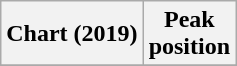<table class="wikitable plainrowheaders" style="text-align:center">
<tr>
<th scope="col">Chart (2019)</th>
<th scope="col">Peak<br>position</th>
</tr>
<tr>
</tr>
</table>
